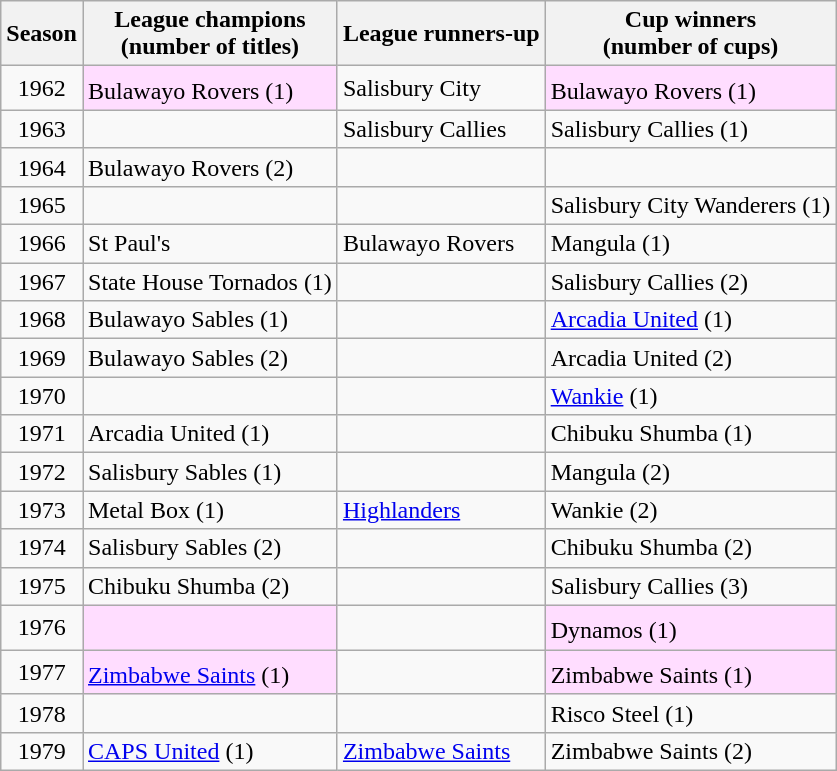<table class="wikitable sortable">
<tr>
<th>Season</th>
<th>League champions<br>(number of titles)</th>
<th>League runners-up</th>
<th>Cup winners<br>(number of cups)</th>
</tr>
<tr>
<td align=center>1962</td>
<td bgcolor=#FFDDFF>Bulawayo Rovers (1)<sup></sup></td>
<td>Salisbury City</td>
<td bgcolor=#FFDDFF>Bulawayo Rovers (1)<sup></sup></td>
</tr>
<tr>
<td align=center>1963</td>
<td></td>
<td>Salisbury Callies</td>
<td>Salisbury Callies (1)</td>
</tr>
<tr>
<td align=center>1964</td>
<td>Bulawayo Rovers (2)</td>
<td></td>
<td align="center"></td>
</tr>
<tr>
<td align=center>1965</td>
<td></td>
<td></td>
<td>Salisbury City Wanderers (1)</td>
</tr>
<tr>
<td align=center>1966</td>
<td>St Paul's</td>
<td>Bulawayo Rovers</td>
<td>Mangula (1)</td>
</tr>
<tr>
<td align=center>1967</td>
<td>State House Tornados (1)</td>
<td></td>
<td>Salisbury Callies (2)</td>
</tr>
<tr>
<td align=center>1968</td>
<td>Bulawayo Sables (1)</td>
<td></td>
<td><a href='#'>Arcadia United</a> (1)</td>
</tr>
<tr>
<td align=center>1969</td>
<td>Bulawayo Sables (2)</td>
<td></td>
<td>Arcadia United (2)</td>
</tr>
<tr>
<td align=center>1970</td>
<td></td>
<td></td>
<td><a href='#'>Wankie</a> (1)</td>
</tr>
<tr>
<td align=center>1971</td>
<td>Arcadia United (1)</td>
<td></td>
<td>Chibuku Shumba (1)</td>
</tr>
<tr>
<td align=center>1972</td>
<td>Salisbury Sables (1)</td>
<td></td>
<td>Mangula (2)</td>
</tr>
<tr>
<td align=center>1973</td>
<td>Metal Box (1)</td>
<td><a href='#'>Highlanders</a></td>
<td>Wankie (2)</td>
</tr>
<tr>
<td align=center>1974</td>
<td>Salisbury Sables (2)</td>
<td></td>
<td>Chibuku Shumba (2)</td>
</tr>
<tr>
<td align=center>1975</td>
<td>Chibuku Shumba (2)</td>
<td></td>
<td>Salisbury Callies (3)</td>
</tr>
<tr>
<td align=center>1976</td>
<td bgcolor=#FFDDFF></td>
<td></td>
<td bgcolor=#FFDDFF>Dynamos (1)<sup></sup></td>
</tr>
<tr>
<td align=center>1977</td>
<td bgcolor=#FFDDFF><a href='#'>Zimbabwe Saints</a> (1)<sup></sup></td>
<td></td>
<td bgcolor=#FFDDFF>Zimbabwe Saints (1)<sup></sup></td>
</tr>
<tr>
<td align=center>1978</td>
<td></td>
<td></td>
<td>Risco Steel (1)</td>
</tr>
<tr>
<td align=center>1979</td>
<td><a href='#'>CAPS United</a> (1)</td>
<td><a href='#'>Zimbabwe Saints</a></td>
<td>Zimbabwe Saints (2)</td>
</tr>
</table>
